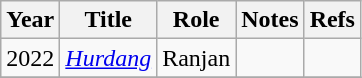<table class="wikitable plainrowheaders sortable">
<tr>
<th scope="col">Year</th>
<th scope="col">Title</th>
<th scope="col">Role</th>
<th scope="col" class="unsortable">Notes</th>
<th scope="col" class="unsortable">Refs</th>
</tr>
<tr>
<td>2022</td>
<td><em><a href='#'>Hurdang</a></em></td>
<td>Ranjan</td>
<td></td>
<td></td>
</tr>
<tr>
</tr>
</table>
